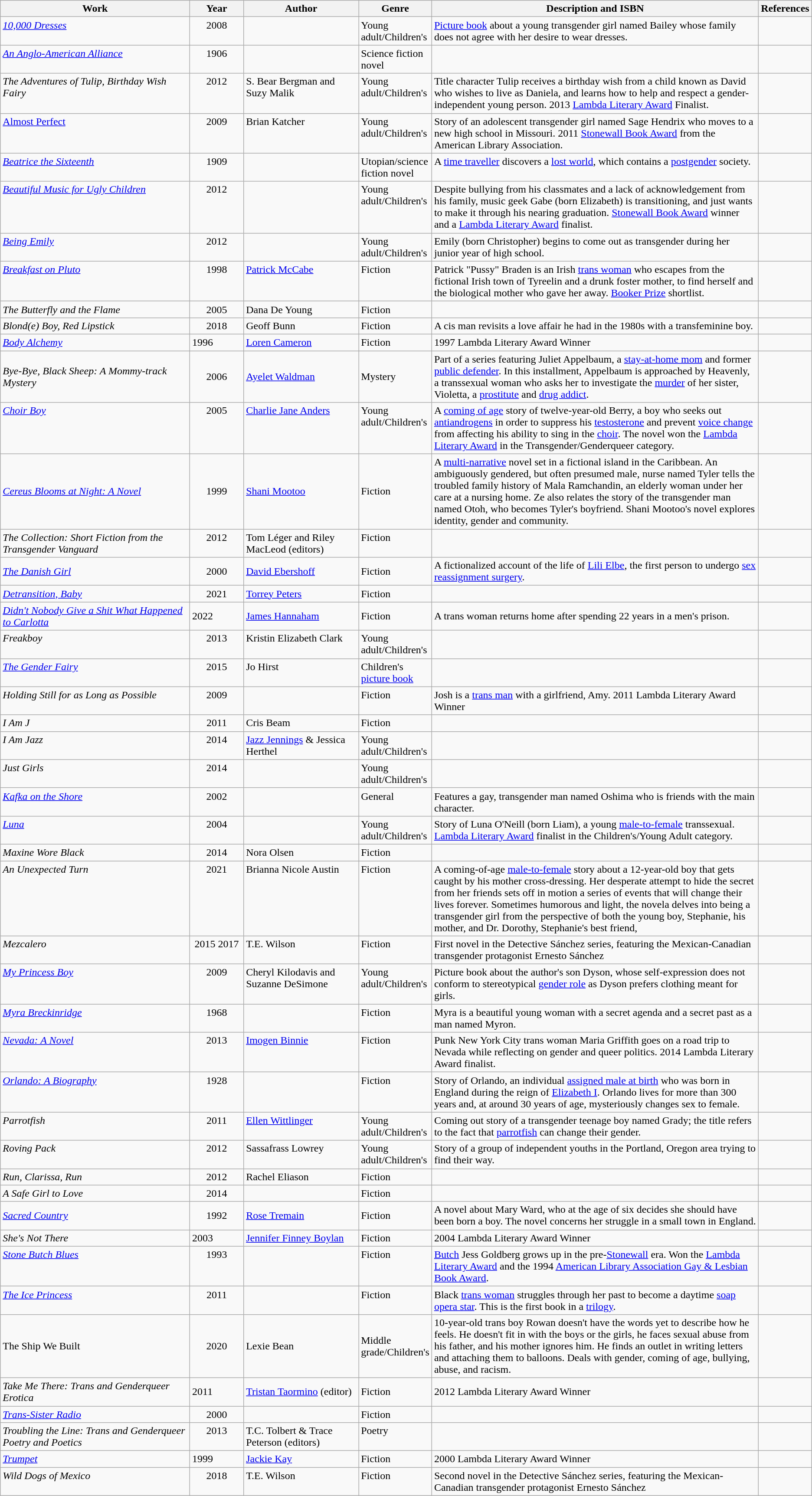<table class="wikitable sortable">
<tr>
<th width="25%">Work</th>
<th width="7%">Year</th>
<th width="15%">Author</th>
<th width="5%">Genre</th>
<th width="43%">Description and ISBN</th>
<th width="5%">References</th>
</tr>
<tr valign="top">
<td><em><a href='#'>10,000 Dresses</a></em></td>
<td align="center">2008</td>
<td></td>
<td>Young adult/Children's</td>
<td><a href='#'>Picture book</a> about a young transgender girl named Bailey whose family does not agree with her desire to wear dresses. </td>
<td></td>
</tr>
<tr valign="top">
<td><em><a href='#'>An Anglo-American Alliance</a></em></td>
<td align="center">1906</td>
<td></td>
<td>Science fiction novel</td>
<td></td>
<td></td>
</tr>
<tr valign="top">
<td><em>The Adventures of Tulip, Birthday Wish Fairy</em></td>
<td align="center">2012</td>
<td>S. Bear Bergman and Suzy Malik</td>
<td>Young adult/Children's</td>
<td>Title character Tulip receives a birthday wish from a child known as David who wishes to live as Daniela, and learns how to help and respect a gender-independent young person. 2013 <a href='#'>Lambda Literary Award</a> Finalist. </td>
<td></td>
</tr>
<tr valign="top">
<td><a href='#'>Almost Perfect</a></td>
<td align="center">2009</td>
<td> Brian Katcher</td>
<td>Young adult/Children's</td>
<td>Story of an adolescent transgender girl named Sage Hendrix who moves to a new high school in Missouri. 2011 <a href='#'>Stonewall Book Award</a> from the American Library Association.</td>
<td></td>
</tr>
<tr valign="top">
<td><em><a href='#'>Beatrice the Sixteenth</a></em></td>
<td align="center">1909</td>
<td></td>
<td>Utopian/science fiction novel</td>
<td>A <a href='#'>time traveller</a> discovers a <a href='#'>lost world</a>, which contains a <a href='#'>postgender</a> society.</td>
<td></td>
</tr>
<tr valign="top">
<td><em><a href='#'>Beautiful Music for Ugly Children</a></em></td>
<td align="center">2012</td>
<td></td>
<td>Young adult/Children's</td>
<td>Despite bullying from his classmates and a lack of acknowledgement from his family, music geek Gabe (born Elizabeth) is transitioning, and just wants to make it through his nearing graduation. <a href='#'>Stonewall Book Award</a> winner and a <a href='#'>Lambda Literary Award</a> finalist.</td>
<td></td>
</tr>
<tr valign="top">
<td><em><a href='#'>Being Emily</a></em></td>
<td align="center">2012</td>
<td></td>
<td>Young adult/Children's</td>
<td>Emily (born Christopher) begins to come out as transgender during her junior year of high school.</td>
<td></td>
</tr>
<tr valign="top">
<td><em><a href='#'>Breakfast on Pluto</a></em></td>
<td align="center">1998</td>
<td> <a href='#'>Patrick McCabe</a></td>
<td>Fiction</td>
<td>Patrick "Pussy" Braden is an Irish <a href='#'>trans woman</a> who escapes from the fictional Irish town of Tyreelin and a drunk foster mother, to find herself and the biological mother who gave her away. <a href='#'>Booker Prize</a> shortlist.</td>
<td></td>
</tr>
<tr valign="top">
<td> <em>The Butterfly and the Flame</em></td>
<td align="center">2005</td>
<td>Dana De Young</td>
<td>Fiction</td>
<td></td>
<td></td>
</tr>
<tr valign="top">
<td> <em>Blond(e) Boy, Red Lipstick</em></td>
<td align="center">2018</td>
<td>Geoff Bunn</td>
<td>Fiction</td>
<td>A cis man revisits a love affair he had in the 1980s with a transfeminine boy.</td>
<td></td>
</tr>
<tr>
<td><em><a href='#'>Body Alchemy</a></em></td>
<td rowspan="1">1996</td>
<td><a href='#'>Loren Cameron</a></td>
<td rowspan="1">Fiction</td>
<td>1997 Lambda Literary Award Winner </td>
<td></td>
</tr>
<tr>
<td><em>Bye-Bye, Black Sheep: A Mommy-track Mystery</em></td>
<td align="center">2006</td>
<td><a href='#'>Ayelet Waldman</a></td>
<td>Mystery</td>
<td>Part of a series featuring Juliet Appelbaum, a <a href='#'>stay-at-home mom</a> and former <a href='#'>public defender</a>. In this installment, Appelbaum is approached by Heavenly, a transsexual woman who asks her to investigate the <a href='#'>murder</a> of her sister, Violetta, a <a href='#'>prostitute</a> and <a href='#'>drug addict</a>. </td>
<td></td>
</tr>
<tr valign="top">
<td><em><a href='#'>Choir Boy</a></em></td>
<td align="center">2005</td>
<td><a href='#'>Charlie Jane Anders</a></td>
<td>Young adult/Children's</td>
<td>A <a href='#'>coming of age</a> story of twelve-year-old Berry, a boy who seeks out <a href='#'>antiandrogens</a> in order to suppress his <a href='#'>testosterone</a> and prevent <a href='#'>voice change</a> from affecting his ability to sing in the <a href='#'>choir</a>. The novel won the <a href='#'>Lambda Literary Award</a> in the Transgender/Genderqueer category. </td>
<td></td>
</tr>
<tr>
<td><em><a href='#'>Cereus Blooms at Night: A Novel</a></em></td>
<td align="center">1999</td>
<td><a href='#'>Shani Mootoo</a></td>
<td>Fiction</td>
<td>A <a href='#'>multi-narrative</a> novel set in a fictional island in the Caribbean. An ambiguously gendered, but often presumed male, nurse named Tyler tells the troubled family history of Mala Ramchandin, an elderly woman under her care at a nursing home. Ze also relates the story of the transgender man named Otoh, who becomes Tyler's boyfriend. Shani Mootoo's novel explores identity, gender and community. </td>
<td></td>
</tr>
<tr valign="top">
<td><em>The Collection: Short Fiction from the Transgender Vanguard</em></td>
<td align="center">2012</td>
<td>Tom Léger and Riley MacLeod (editors)</td>
<td>Fiction</td>
<td></td>
<td></td>
</tr>
<tr>
<td><em><a href='#'>The Danish Girl</a></em></td>
<td align="center">2000</td>
<td><a href='#'>David Ebershoff</a></td>
<td>Fiction</td>
<td>A fictionalized account of the life of <a href='#'>Lili Elbe</a>, the first person to undergo <a href='#'>sex reassignment surgery</a>. </td>
<td></td>
</tr>
<tr>
<td><em><a href='#'>Detransition, Baby</a></em></td>
<td align="center">2021</td>
<td><a href='#'>Torrey Peters</a></td>
<td>Fiction</td>
<td></td>
<td></td>
</tr>
<tr>
<td><em><a href='#'>Didn't Nobody Give a Shit What Happened to Carlotta</a></em></td>
<td>2022</td>
<td><a href='#'>James Hannaham</a></td>
<td>Fiction</td>
<td>A trans woman returns home after spending 22 years in a men's prison. </td>
<td></td>
</tr>
<tr valign="top">
<td><em>Freakboy</em></td>
<td align="center">2013</td>
<td>Kristin Elizabeth Clark</td>
<td>Young adult/Children's</td>
<td></td>
<td></td>
</tr>
<tr valign="top">
<td><em><a href='#'>The Gender Fairy</a></em></td>
<td align="center">2015</td>
<td>Jo Hirst</td>
<td>Children's <a href='#'>picture book</a></td>
<td></td>
<td></td>
</tr>
<tr valign="top">
<td><em>Holding Still for as Long as Possible</em></td>
<td align="center">2009</td>
<td></td>
<td>Fiction</td>
<td>Josh is a <a href='#'>trans man</a> with a girlfriend, Amy. 2011 Lambda Literary Award Winner </td>
<td></td>
</tr>
<tr valign="top">
<td><em>I Am J</em></td>
<td align="center">2011</td>
<td> Cris Beam</td>
<td>Fiction</td>
<td></td>
<td></td>
</tr>
<tr valign="top">
<td><em>I Am Jazz</em></td>
<td align="center">2014</td>
<td><a href='#'>Jazz Jennings</a> & Jessica Herthel</td>
<td>Young adult/Children's</td>
<td></td>
<td></td>
</tr>
<tr valign="top">
<td><em>Just Girls</em></td>
<td align="center">2014</td>
<td></td>
<td>Young adult/Children's</td>
<td></td>
<td></td>
</tr>
<tr valign="top">
<td><em><a href='#'>Kafka on the Shore</a></em></td>
<td align="center">2002</td>
<td></td>
<td>General</td>
<td>Features a gay, transgender man named Oshima who is friends with the main character. </td>
<td></td>
</tr>
<tr valign="top">
<td><em><a href='#'>Luna</a></em></td>
<td align="center">2004</td>
<td></td>
<td>Young adult/Children's</td>
<td>Story of Luna O'Neill (born Liam), a young <a href='#'>male-to-female</a> transsexual. <a href='#'>Lambda Literary Award</a> finalist in the Children's/Young Adult category. </td>
<td></td>
</tr>
<tr valign="top">
<td><em>Maxine Wore Black</em></td>
<td align="center">2014</td>
<td> Nora Olsen</td>
<td>Fiction</td>
<td></td>
<td></td>
</tr>
<tr valign="top">
<td><em>An Unexpected Turn</em></td>
<td align="center">2021</td>
<td> Brianna Nicole Austin</td>
<td>Fiction</td>
<td>A coming-of-age <a href='#'>male-to-female</a> story about a 12-year-old boy that gets caught by his mother cross-dressing. Her desperate attempt to hide the secret from her friends sets off in motion a series of events that will change their lives forever. Sometimes humorous and light, the novela delves into being a transgender girl from the perspective of both the young boy, Stephanie, his mother, and Dr. Dorothy, Stephanie's best friend,</td>
<td></td>
</tr>
<tr valign="top">
<td><em>Mezcalero</em></td>
<td align="center">2015 2017</td>
<td> T.E. Wilson</td>
<td>Fiction</td>
<td>First novel in the Detective Sánchez series, featuring the Mexican-Canadian transgender protagonist Ernesto Sánchez</td>
<td></td>
</tr>
<tr valign="top">
<td><em><a href='#'>My Princess Boy</a></em></td>
<td align="center">2009</td>
<td>Cheryl Kilodavis and Suzanne DeSimone</td>
<td>Young adult/Children's</td>
<td>Picture book about the author's son Dyson, whose self-expression does not conform to stereotypical <a href='#'>gender role</a> as Dyson prefers clothing meant for girls.</td>
<td></td>
</tr>
<tr valign="top">
<td><em><a href='#'>Myra Breckinridge</a></em></td>
<td align="center">1968</td>
<td></td>
<td>Fiction</td>
<td>Myra is a beautiful young woman with a secret agenda  and a secret past as a man named Myron.</td>
<td></td>
</tr>
<tr valign="top">
<td><em><a href='#'>Nevada: A Novel</a></em></td>
<td align="center">2013</td>
<td><a href='#'>Imogen Binnie</a></td>
<td>Fiction</td>
<td>Punk New York City trans woman Maria Griffith goes on a road trip to Nevada while reflecting on gender and queer politics. 2014 Lambda Literary Award finalist. </td>
<td></td>
</tr>
<tr valign="top">
<td><em><a href='#'>Orlando: A Biography</a></em></td>
<td align="center">1928</td>
<td></td>
<td>Fiction</td>
<td>Story of Orlando, an individual <a href='#'>assigned male at birth</a> who was born in England during the reign of <a href='#'>Elizabeth I</a>. Orlando lives for more than 300 years and, at around 30 years of age, mysteriously changes sex to female.</td>
<td></td>
</tr>
<tr valign="top">
<td><em>Parrotfish</em></td>
<td align="center">2011</td>
<td><a href='#'> Ellen Wittlinger</a></td>
<td>Young adult/Children's</td>
<td>Coming out story of a transgender teenage boy named Grady; the title refers to the fact that <a href='#'>parrotfish</a> can change their gender.</td>
<td></td>
</tr>
<tr valign="top">
<td><em>Roving Pack</em></td>
<td align="center">2012</td>
<td> Sassafrass Lowrey</td>
<td>Young adult/Children's</td>
<td>Story of a group of independent youths in the Portland, Oregon area trying to find their way.</td>
<td></td>
</tr>
<tr valign="top">
<td><em>Run, Clarissa, Run</em></td>
<td align="center">2012</td>
<td> Rachel Eliason</td>
<td>Fiction</td>
<td></td>
<td></td>
</tr>
<tr valign="top">
<td><em>A Safe Girl to Love</em></td>
<td align="center">2014</td>
<td></td>
<td>Fiction</td>
<td></td>
<td></td>
</tr>
<tr>
<td><em><a href='#'>Sacred Country</a></em></td>
<td align="center">1992</td>
<td><a href='#'>Rose Tremain</a></td>
<td>Fiction</td>
<td>A novel about Mary Ward, who at the age of six decides she should have been born a boy. The novel concerns her struggle in a small town in England. </td>
<td></td>
</tr>
<tr>
<td><em>She's Not There</em></td>
<td rowspan="1">2003</td>
<td><a href='#'>Jennifer Finney Boylan</a></td>
<td rowspan="1">Fiction</td>
<td>2004 Lambda Literary Award Winner </td>
<td></td>
</tr>
<tr valign="top">
<td><em><a href='#'>Stone Butch Blues</a></em></td>
<td align="center">1993</td>
<td></td>
<td>Fiction</td>
<td><a href='#'>Butch</a> Jess Goldberg grows up in the pre-<a href='#'>Stonewall</a> era. Won the <a href='#'>Lambda Literary Award</a> and the 1994 <a href='#'>American Library Association Gay & Lesbian Book Award</a>. </td>
<td></td>
</tr>
<tr valign="top">
<td><em><a href='#'>The Ice Princess</a></em></td>
<td align="center">2011</td>
<td></td>
<td>Fiction</td>
<td>Black <a href='#'>trans woman</a> struggles through her past to become a daytime <a href='#'>soap opera star</a>. This is the first book in a <a href='#'>trilogy</a>.</td>
<td></td>
</tr>
<tr>
<td>The Ship We Built</td>
<td align="center">2020</td>
<td>Lexie Bean</td>
<td>Middle grade/Children's</td>
<td>10-year-old trans boy Rowan doesn't have the words yet to describe how he feels. He doesn't fit in with the boys or the girls, he faces sexual abuse from his father, and his mother ignores him. He finds an outlet in writing letters and attaching them to balloons. Deals with gender, coming of age, bullying, abuse, and racism.</td>
<td></td>
</tr>
<tr>
<td><em>Take Me There: Trans and Genderqueer Erotica</em></td>
<td rowspan="1">2011</td>
<td><a href='#'>Tristan Taormino</a> (editor)</td>
<td rowspan="1">Fiction</td>
<td>2012 Lambda Literary Award Winner </td>
<td></td>
</tr>
<tr valign="top">
<td><em><a href='#'>Trans-Sister Radio</a></em></td>
<td align="center">2000</td>
<td></td>
<td>Fiction</td>
<td></td>
<td></td>
</tr>
<tr valign="top">
<td><em>Troubling the Line: Trans and Genderqueer Poetry and Poetics</em></td>
<td align="center">2013</td>
<td>T.C. Tolbert & Trace Peterson (editors)</td>
<td>Poetry</td>
<td></td>
<td></td>
</tr>
<tr>
<td><em><a href='#'>Trumpet</a></em></td>
<td rowspan="1">1999</td>
<td><a href='#'>Jackie Kay</a></td>
<td rowspan="1">Fiction</td>
<td>2000 Lambda Literary Award Winner </td>
<td></td>
</tr>
<tr valign="top">
<td><em>Wild Dogs of Mexico</em></td>
<td align="center">2018</td>
<td>T.E. Wilson</td>
<td>Fiction</td>
<td>Second novel in the Detective Sánchez series, featuring the Mexican-Canadian transgender protagonist Ernesto Sánchez</td>
<td></td>
</tr>
</table>
